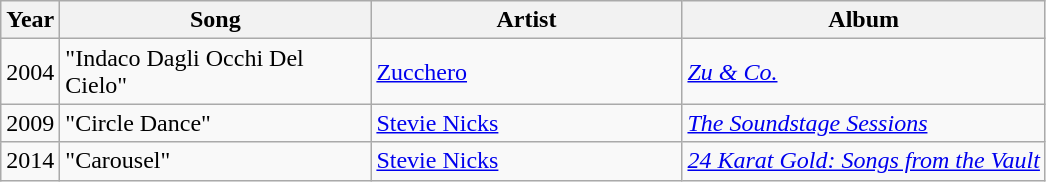<table class="wikitable">
<tr>
<th style="text-align:center;">Year</th>
<th style="text-align:center; width:200px;">Song</th>
<th style="text-align:center; width:200px;">Artist</th>
<th style="text-align:center;">Album</th>
</tr>
<tr>
<td>2004</td>
<td>"Indaco Dagli Occhi Del Cielo"</td>
<td><a href='#'>Zucchero</a></td>
<td><em><a href='#'>Zu & Co.</a></em></td>
</tr>
<tr>
<td>2009</td>
<td>"Circle Dance"</td>
<td><a href='#'>Stevie Nicks</a></td>
<td><em><a href='#'>The Soundstage Sessions</a></em></td>
</tr>
<tr>
<td>2014</td>
<td>"Carousel"</td>
<td><a href='#'>Stevie Nicks</a></td>
<td><em><a href='#'>24 Karat Gold: Songs from the Vault</a></em></td>
</tr>
</table>
